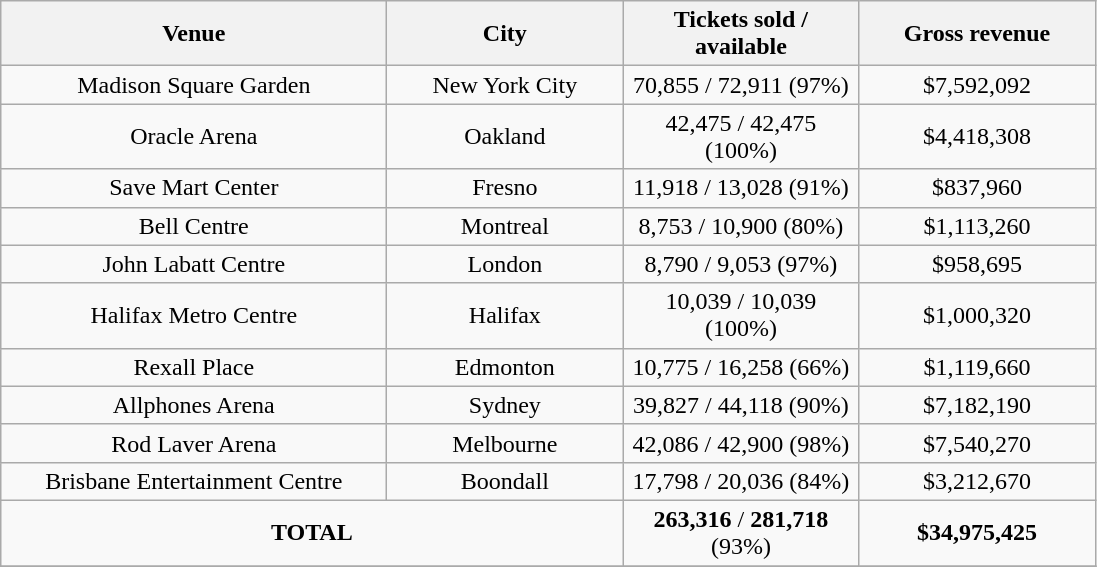<table class="wikitable" style="text-align:center;">
<tr>
<th width="250">Venue</th>
<th width="150">City</th>
<th width="150">Tickets sold / available</th>
<th width="150">Gross revenue</th>
</tr>
<tr>
<td>Madison Square Garden</td>
<td>New York City</td>
<td>70,855 / 72,911 (97%)</td>
<td>$7,592,092</td>
</tr>
<tr>
<td>Oracle Arena</td>
<td>Oakland</td>
<td>42,475 / 42,475 (100%)</td>
<td>$4,418,308</td>
</tr>
<tr>
<td>Save Mart Center</td>
<td>Fresno</td>
<td>11,918 / 13,028 (91%)</td>
<td>$837,960</td>
</tr>
<tr>
<td>Bell Centre</td>
<td>Montreal</td>
<td>8,753 / 10,900 (80%)</td>
<td>$1,113,260</td>
</tr>
<tr>
<td>John Labatt Centre</td>
<td>London</td>
<td>8,790 / 9,053 (97%)</td>
<td>$958,695</td>
</tr>
<tr>
<td>Halifax Metro Centre</td>
<td>Halifax</td>
<td>10,039 / 10,039 (100%)</td>
<td>$1,000,320</td>
</tr>
<tr>
<td>Rexall Place</td>
<td>Edmonton</td>
<td>10,775 / 16,258 (66%)</td>
<td>$1,119,660</td>
</tr>
<tr>
<td>Allphones Arena</td>
<td>Sydney</td>
<td>39,827 / 44,118 (90%)</td>
<td>$7,182,190</td>
</tr>
<tr>
<td>Rod Laver Arena</td>
<td>Melbourne</td>
<td>42,086 / 42,900 (98%)</td>
<td>$7,540,270</td>
</tr>
<tr>
<td>Brisbane Entertainment Centre</td>
<td>Boondall</td>
<td>17,798 / 20,036 (84%)</td>
<td>$3,212,670</td>
</tr>
<tr>
<td colspan="2"><strong>TOTAL</strong></td>
<td><strong>263,316</strong> / <strong>281,718</strong> (93%)</td>
<td><strong>$34,975,425</strong></td>
</tr>
<tr>
</tr>
</table>
